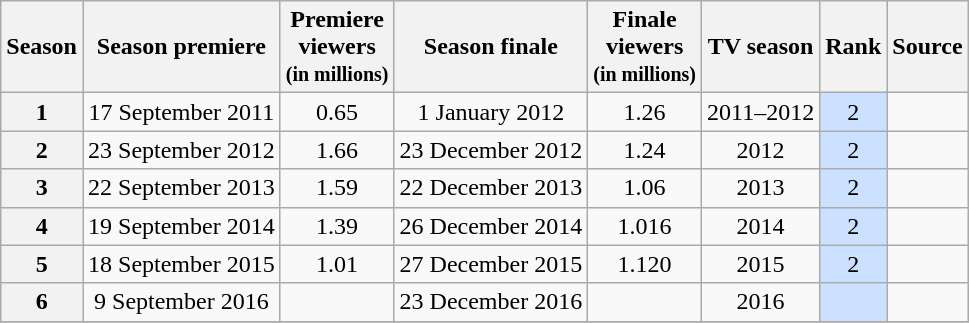<table class="wikitable"   style="text-align:center; font-size:100%; border-right:none;">
<tr>
<th>Season</th>
<th>Season premiere</th>
<th>Premiere<br>viewers<br><small>(in millions)</small></th>
<th>Season finale</th>
<th>Finale<br>viewers<br><small>(in millions)</small></th>
<th>TV season</th>
<th>Rank</th>
<th>Source</th>
</tr>
<tr>
<th style="text-align:center">1</th>
<td>17 September 2011</td>
<td>0.65</td>
<td>1 January 2012</td>
<td>1.26</td>
<td style="text-align:center">2011–2012</td>
<td style="background:#cce0ff;text-align:center">2</td>
<td style="text-align:center"></td>
</tr>
<tr>
<th style="text-align:center">2</th>
<td>23 September 2012</td>
<td>1.66</td>
<td>23 December 2012</td>
<td>1.24</td>
<td style="text-align:center">2012</td>
<td style="background:#cce0ff;text-align:center">2</td>
<td style="text-align:center"></td>
</tr>
<tr>
<th style="text-align:center">3</th>
<td>22 September 2013</td>
<td>1.59</td>
<td>22 December 2013</td>
<td>1.06</td>
<td>2013</td>
<td style="background:#cce0ff;text-align:center">2</td>
<td style="text-align:center"></td>
</tr>
<tr>
<th style="text-align:center">4</th>
<td>19 September 2014</td>
<td>1.39</td>
<td>26 December 2014</td>
<td>1.016</td>
<td>2014</td>
<td style="background:#cce0ff;text-align:center">2</td>
<td style="text-align:center"></td>
</tr>
<tr>
<th style="text-align:center">5</th>
<td>18 September 2015</td>
<td>1.01</td>
<td>27 December 2015</td>
<td>1.120</td>
<td>2015</td>
<td style="background:#cce0ff;text-align:center">2</td>
<td style="text-align:center"></td>
</tr>
<tr>
<th style="text-align:center">6</th>
<td>9 September 2016</td>
<td></td>
<td>23 December 2016</td>
<td></td>
<td>2016</td>
<td style="background:#cce0ff;text-align:center"></td>
<td style="text-align:center"></td>
</tr>
<tr>
</tr>
</table>
